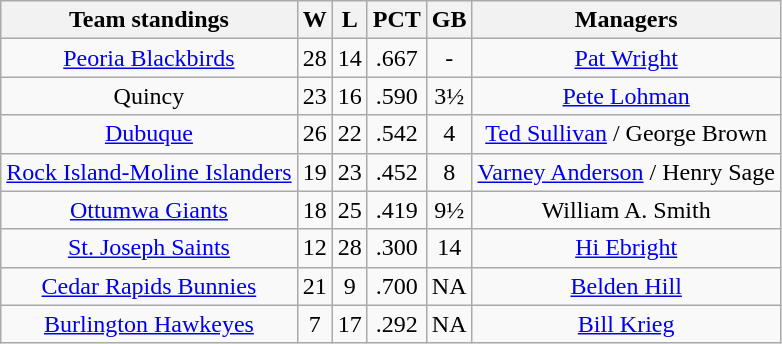<table class="wikitable" style="text-align:center">
<tr>
<th>Team standings</th>
<th>W</th>
<th>L</th>
<th>PCT</th>
<th>GB</th>
<th>Managers</th>
</tr>
<tr>
<td><a href='#'>Peoria Blackbirds</a></td>
<td>28</td>
<td>14</td>
<td>.667</td>
<td>-</td>
<td><a href='#'>Pat Wright</a></td>
</tr>
<tr>
<td>Quincy</td>
<td>23</td>
<td>16</td>
<td>.590</td>
<td>3½</td>
<td><a href='#'>Pete Lohman</a></td>
</tr>
<tr>
<td><a href='#'>Dubuque</a></td>
<td>26</td>
<td>22</td>
<td>.542</td>
<td>4</td>
<td><a href='#'>Ted Sullivan</a> / George Brown</td>
</tr>
<tr>
<td><a href='#'>Rock Island-Moline Islanders</a></td>
<td>19</td>
<td>23</td>
<td>.452</td>
<td>8</td>
<td><a href='#'>Varney Anderson</a> / Henry Sage</td>
</tr>
<tr>
<td><a href='#'>Ottumwa Giants</a></td>
<td>18</td>
<td>25</td>
<td>.419</td>
<td>9½</td>
<td>William A. Smith</td>
</tr>
<tr>
<td><a href='#'>St. Joseph Saints</a></td>
<td>12</td>
<td>28</td>
<td>.300</td>
<td>14</td>
<td><a href='#'>Hi Ebright</a></td>
</tr>
<tr>
<td><a href='#'>Cedar Rapids Bunnies</a></td>
<td>21</td>
<td>9</td>
<td>.700</td>
<td>NA</td>
<td><a href='#'>Belden Hill</a></td>
</tr>
<tr>
<td><a href='#'>Burlington Hawkeyes</a></td>
<td>7</td>
<td>17</td>
<td>.292</td>
<td>NA</td>
<td><a href='#'>Bill Krieg</a></td>
</tr>
</table>
